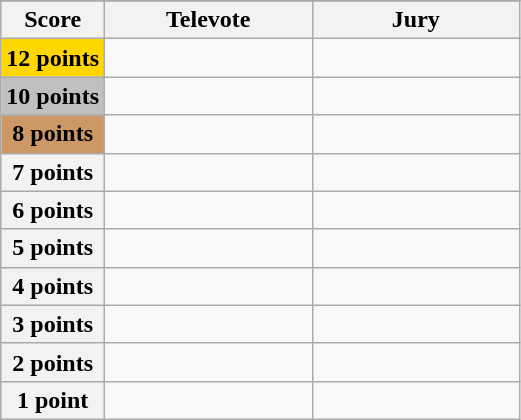<table class="wikitable">
<tr>
</tr>
<tr>
<th scope="col" width="20%">Score</th>
<th scope="col" width="40%">Televote</th>
<th scope="col" width="40%">Jury</th>
</tr>
<tr>
<th scope="row" style="background:gold">12 points</th>
<td></td>
<td></td>
</tr>
<tr>
<th scope="row" style="background:silver">10 points</th>
<td></td>
<td></td>
</tr>
<tr>
<th scope="row" style="background:#CC9966">8 points</th>
<td></td>
<td></td>
</tr>
<tr>
<th scope="row">7 points</th>
<td></td>
<td></td>
</tr>
<tr>
<th scope="row">6 points</th>
<td></td>
<td></td>
</tr>
<tr>
<th scope="row">5 points</th>
<td></td>
<td></td>
</tr>
<tr>
<th scope="row">4 points</th>
<td></td>
<td></td>
</tr>
<tr>
<th scope="row">3 points</th>
<td></td>
<td></td>
</tr>
<tr>
<th scope="row">2 points</th>
<td></td>
<td></td>
</tr>
<tr>
<th scope="row">1 point</th>
<td></td>
<td></td>
</tr>
</table>
